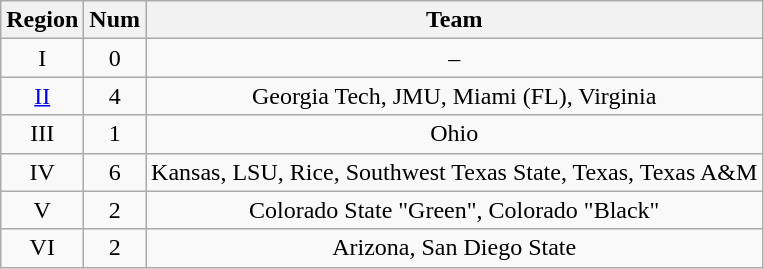<table class="wikitable sortable" style="text-align:center">
<tr>
<th>Region</th>
<th>Num</th>
<th>Team</th>
</tr>
<tr>
<td>I</td>
<td>0</td>
<td>–</td>
</tr>
<tr>
<td><a href='#'>II</a></td>
<td>4</td>
<td>Georgia Tech, JMU, Miami (FL), Virginia</td>
</tr>
<tr>
<td>III</td>
<td>1</td>
<td>Ohio</td>
</tr>
<tr>
<td>IV</td>
<td>6</td>
<td>Kansas, LSU, Rice, Southwest Texas State, Texas, Texas A&M</td>
</tr>
<tr>
<td>V</td>
<td>2</td>
<td>Colorado State "Green", Colorado "Black"</td>
</tr>
<tr>
<td>VI</td>
<td>2</td>
<td>Arizona, San Diego State</td>
</tr>
</table>
